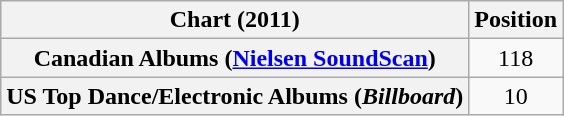<table class="wikitable plainrowheaders" style="text-align:center">
<tr>
<th scope="col">Chart (2011)</th>
<th scope="col">Position</th>
</tr>
<tr>
<th scope="row">Canadian Albums (<a href='#'>Nielsen SoundScan</a>)</th>
<td>118</td>
</tr>
<tr>
<th scope="row">US Top Dance/Electronic Albums (<em>Billboard</em>)</th>
<td>10</td>
</tr>
</table>
